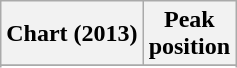<table class="wikitable sortable">
<tr>
<th align="left">Chart (2013)</th>
<th align="center">Peak<br>position</th>
</tr>
<tr>
</tr>
<tr>
</tr>
<tr>
</tr>
<tr>
</tr>
<tr>
</tr>
</table>
